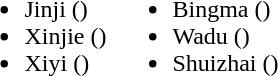<table>
<tr>
<td valign="top"><br><ul><li>Jinji ()</li><li>Xinjie ()</li><li>Xiyi ()</li></ul></td>
<td valign="top"><br><ul><li>Bingma ()</li><li>Wadu ()</li><li>Shuizhai ()</li></ul></td>
</tr>
</table>
